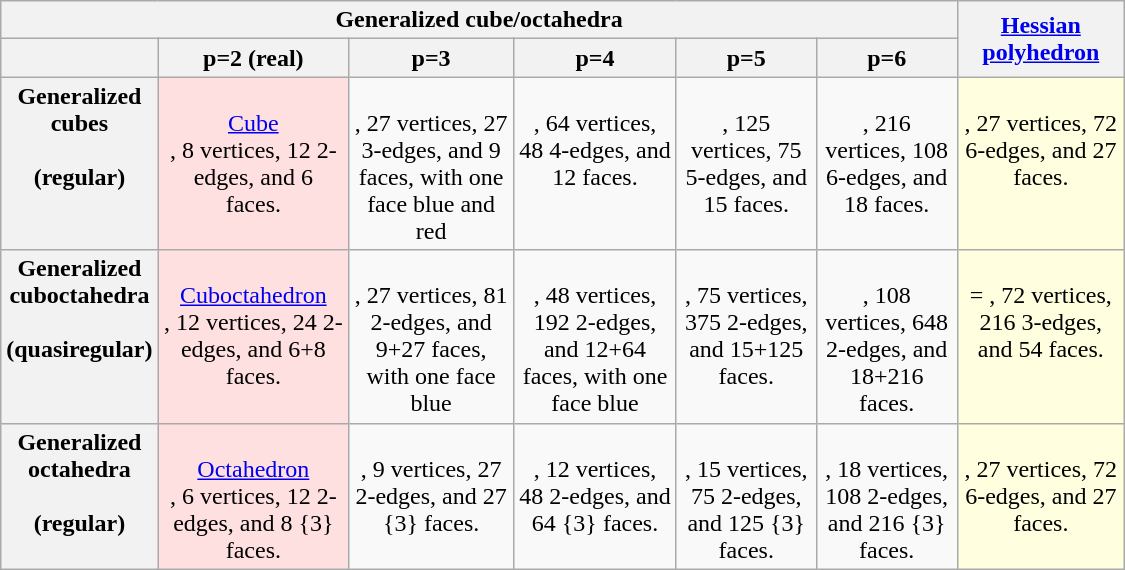<table class=wikitable width=750>
<tr>
<th colspan=6>Generalized cube/octahedra</th>
<th rowspan=2><a href='#'>Hessian polyhedron</a></th>
</tr>
<tr align=center>
<th></th>
<th>p=2 (real)</th>
<th>p=3</th>
<th>p=4</th>
<th>p=5</th>
<th>p=6</th>
</tr>
<tr align=center valign=top>
<th>Generalized<br>cubes<br><br>(regular)</th>
<td BGCOLOR="#ffe0e0"><br><a href='#'>Cube</a><br>, 8 vertices, 12 2-edges, and 6 faces.</td>
<td><br>, 27 vertices, 27 3-edges, and 9 faces, with one  face blue and red</td>
<td><br>, 64 vertices, 48 4-edges, and 12 faces.</td>
<td><br>, 125 vertices, 75 5-edges, and 15 faces.</td>
<td><br>, 216 vertices, 108 6-edges, and 18 faces.</td>
<td BGCOLOR="#ffffe0"><br>, 27 vertices, 72 6-edges, and 27 faces.</td>
</tr>
<tr align=center valign=top>
<th>Generalized<br>cuboctahedra<br><br>(quasiregular)</th>
<td BGCOLOR="#ffe0e0"><br><a href='#'>Cuboctahedron</a><br>, 12 vertices, 24 2-edges, and 6+8 faces.</td>
<td><br>, 27 vertices, 81 2-edges, and 9+27 faces, with one  face blue</td>
<td><br>, 48 vertices, 192 2-edges, and 12+64 faces, with one  face blue</td>
<td><br>, 75 vertices, 375 2-edges, and 15+125 faces.</td>
<td><br>, 108 vertices, 648 2-edges, and 18+216 faces.</td>
<td BGCOLOR="#ffffe0"><br> = , 72 vertices, 216 3-edges, and 54 faces.</td>
</tr>
<tr align=center valign=top>
<th>Generalized<br>octahedra<br><br>(regular)</th>
<td BGCOLOR="#ffe0e0"><br><a href='#'>Octahedron</a><br>, 6 vertices, 12 2-edges, and 8 {3} faces.</td>
<td><br>, 9 vertices, 27 2-edges, and 27 {3} faces.</td>
<td><br>, 12 vertices, 48 2-edges, and 64 {3} faces.</td>
<td><br>, 15 vertices, 75 2-edges, and 125 {3} faces.</td>
<td><br>, 18 vertices, 108 2-edges, and 216 {3} faces.</td>
<td BGCOLOR="#ffffe0"><br>, 27 vertices, 72 6-edges, and 27 faces.</td>
</tr>
</table>
